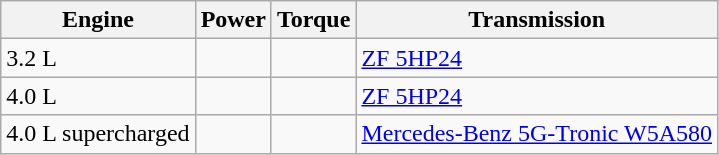<table class="wikitable">
<tr>
<th>Engine</th>
<th>Power</th>
<th>Torque</th>
<th>Transmission</th>
</tr>
<tr>
<td>3.2 L</td>
<td></td>
<td></td>
<td><a href='#'>ZF 5HP24</a></td>
</tr>
<tr>
<td>4.0 L</td>
<td></td>
<td></td>
<td><a href='#'>ZF 5HP24</a></td>
</tr>
<tr>
<td>4.0 L supercharged</td>
<td></td>
<td></td>
<td><a href='#'>Mercedes-Benz 5G-Tronic W5A580</a></td>
</tr>
</table>
